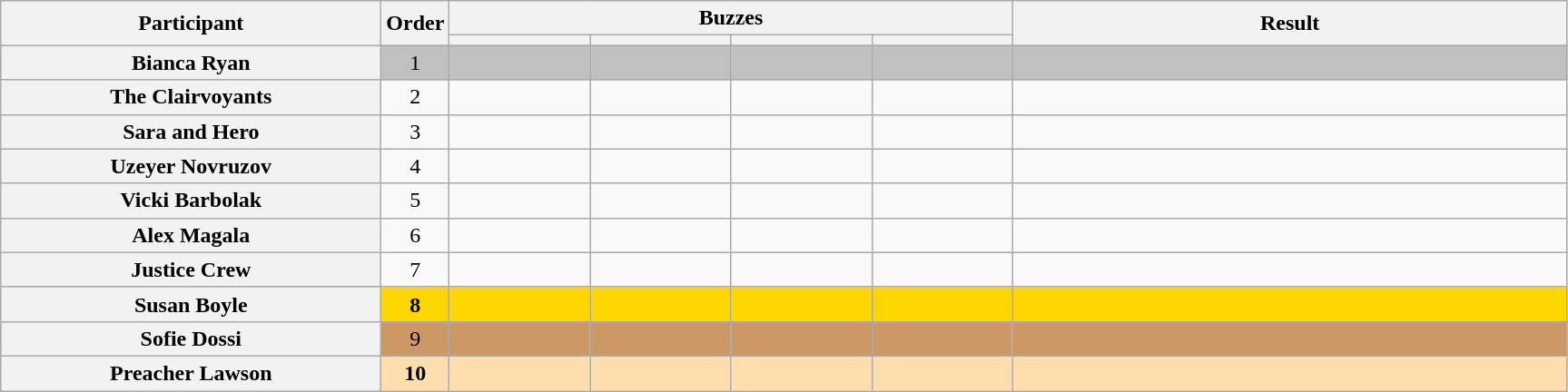<table class="wikitable plainrowheaders sortable" style="text-align:center;">
<tr>
<th scope="col" rowspan="2" class="unsortable" style="width:17em;">Participant</th>
<th scope="col" rowspan="2" style="width:1em;">Order</th>
<th scope="col" colspan="4" class="unsortable" style="width:24em;">Buzzes</th>
<th scope="col" rowspan="2" style="width:25em;">Result</th>
</tr>
<tr>
<th scope="col" class="unsortable" style="width:6em;"></th>
<th scope="col" class="unsortable" style="width:6em;"></th>
<th scope="col" class="unsortable" style="width:6em;"></th>
<th scope="col" class="unsortable" style="width:6em;"></th>
</tr>
<tr bgcolor=silver>
<th scope="row">Bianca Ryan</th>
<td>1</td>
<td style="text-align:center;"></td>
<td style="text-align:center;"></td>
<td style="text-align:center;"></td>
<td style="text-align:center;"></td>
<td></td>
</tr>
<tr>
<th scope="row">The Clairvoyants</th>
<td>2</td>
<td style="text-align:center;"></td>
<td style="text-align:center;"></td>
<td style="text-align:center;"></td>
<td style="text-align:center;"></td>
<td></td>
</tr>
<tr>
<th scope="row">Sara and Hero</th>
<td>3</td>
<td style="text-align:center;"></td>
<td style="text-align:center;"></td>
<td style="text-align:center;"></td>
<td style="text-align:center;"></td>
<td></td>
</tr>
<tr>
<th scope="row">Uzeyer Novruzov</th>
<td>4</td>
<td style="text-align:center;"></td>
<td style="text-align:center;"></td>
<td style="text-align:center;"></td>
<td style="text-align:center;"></td>
<td></td>
</tr>
<tr>
<th scope="row">Vicki Barbolak</th>
<td>5</td>
<td style="text-align:center;"></td>
<td style="text-align:center;"></td>
<td style="text-align:center;"></td>
<td style="text-align:center;"></td>
<td></td>
</tr>
<tr>
<th scope="row">Alex Magala</th>
<td>6</td>
<td style="text-align:center;"></td>
<td style="text-align:center;"></td>
<td style="text-align:center;"></td>
<td style="text-align:center;"></td>
<td></td>
</tr>
<tr>
<th scope="row">Justice Crew</th>
<td>7</td>
<td style="text-align:center;"></td>
<td style="text-align:center;"></td>
<td style="text-align:center;"></td>
<td style="text-align:center;"></td>
<td></td>
</tr>
<tr bgcolor=gold>
<th scope="row"><strong>Susan Boyle</strong></th>
<td><strong>8</strong></td>
<td style="text-align:center;"></td>
<td style="text-align:center;"></td>
<td style="text-align:center;"></td>
<td style="text-align:center;"></td>
<td><strong></strong></td>
</tr>
<tr bgcolor=#c96>
<th scope="row">Sofie Dossi</th>
<td>9</td>
<td style="text-align:center;"></td>
<td style="text-align:center;"></td>
<td style="text-align:center;"></td>
<td style="text-align:center;"></td>
<td></td>
</tr>
<tr bgcolor=NavajoWhite>
<th scope="row"><strong>Preacher Lawson</strong></th>
<td><strong>10</strong></td>
<td style="text-align:center;"></td>
<td style="text-align:center;"></td>
<td style="text-align:center;"></td>
<td style="text-align:center;"></td>
<td><strong></strong></td>
</tr>
</table>
